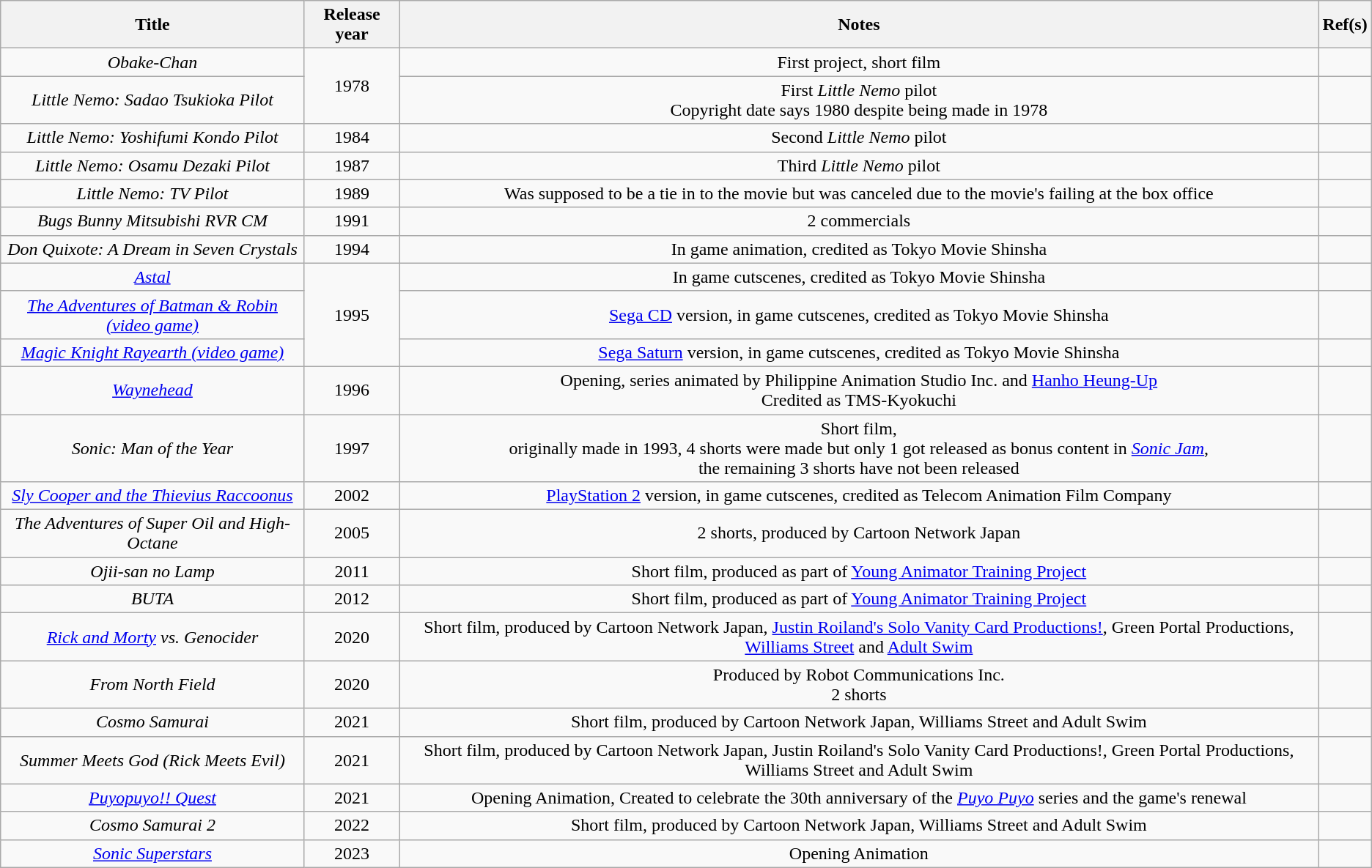<table class="wikitable" style="text-align:center; margin=auto; ">
<tr>
<th>Title</th>
<th>Release year</th>
<th>Notes</th>
<th>Ref(s)</th>
</tr>
<tr>
<td><em>Obake-Chan</em></td>
<td rowspan="2">1978</td>
<td>First project, short film</td>
<td></td>
</tr>
<tr>
<td><em>Little Nemo: Sadao Tsukioka Pilot</em></td>
<td>First <em>Little Nemo</em> pilot<br>Copyright date says 1980 despite being made in 1978</td>
<td></td>
</tr>
<tr>
<td><em>Little Nemo: Yoshifumi Kondo Pilot</em></td>
<td>1984</td>
<td>Second <em>Little Nemo</em> pilot</td>
<td></td>
</tr>
<tr>
<td><em>Little Nemo: Osamu Dezaki Pilot</em></td>
<td>1987</td>
<td>Third <em>Little Nemo</em> pilot</td>
<td></td>
</tr>
<tr>
<td><em>Little Nemo: TV Pilot</em></td>
<td>1989</td>
<td>Was supposed to be a tie in to the movie but was canceled due to the movie's failing at the box office</td>
<td></td>
</tr>
<tr>
<td><em>Bugs Bunny Mitsubishi RVR CM</em></td>
<td>1991</td>
<td>2 commercials</td>
<td></td>
</tr>
<tr>
<td><em>Don Quixote: A Dream in Seven Crystals</em></td>
<td>1994</td>
<td>In game animation, credited as Tokyo Movie Shinsha</td>
<td></td>
</tr>
<tr>
<td><em><a href='#'>Astal</a></em></td>
<td rowspan="3">1995</td>
<td>In game cutscenes, credited as Tokyo Movie Shinsha</td>
<td></td>
</tr>
<tr>
<td><em><a href='#'>The Adventures of Batman & Robin (video game)</a></em></td>
<td><a href='#'>Sega CD</a> version, in game cutscenes, credited as Tokyo Movie Shinsha</td>
<td></td>
</tr>
<tr>
<td><em><a href='#'>Magic Knight Rayearth (video game)</a></em></td>
<td><a href='#'>Sega Saturn</a> version, in game cutscenes, credited as Tokyo Movie Shinsha</td>
<td></td>
</tr>
<tr>
<td><em><a href='#'>Waynehead</a></em></td>
<td>1996</td>
<td>Opening, series animated by Philippine Animation Studio Inc. and <a href='#'>Hanho Heung-Up</a><br>Credited as TMS-Kyokuchi</td>
<td></td>
</tr>
<tr>
<td><em>Sonic: Man of the Year</em></td>
<td>1997</td>
<td>Short film,<br>originally made in 1993, 4 shorts were made but only 1 got released as bonus content in <em><a href='#'>Sonic Jam</a></em>,<br>the remaining 3 shorts have not been released</td>
<td></td>
</tr>
<tr>
<td><em><a href='#'>Sly Cooper and the Thievius Raccoonus</a></em></td>
<td>2002</td>
<td><a href='#'>PlayStation 2</a> version, in game cutscenes, credited as Telecom Animation Film Company</td>
<td></td>
</tr>
<tr>
<td><em>The Adventures of Super Oil and High-Octane</em></td>
<td>2005</td>
<td>2 shorts, produced by Cartoon Network Japan</td>
<td></td>
</tr>
<tr>
<td><em>Ojii-san no Lamp</em></td>
<td>2011</td>
<td>Short film, produced as part of <a href='#'>Young Animator Training Project</a></td>
<td></td>
</tr>
<tr>
<td><em>BUTA</em></td>
<td>2012</td>
<td>Short film, produced as part of <a href='#'>Young Animator Training Project</a></td>
<td></td>
</tr>
<tr>
<td><em><a href='#'>Rick and Morty</a> vs. Genocider</em></td>
<td>2020</td>
<td>Short film, produced by Cartoon Network Japan, <a href='#'>Justin Roiland's Solo Vanity Card Productions!</a>, Green Portal Productions, <a href='#'>Williams Street</a> and <a href='#'>Adult Swim</a></td>
<td></td>
</tr>
<tr>
<td><em>From North Field</em></td>
<td>2020</td>
<td>Produced by Robot Communications Inc.<br>2 shorts</td>
<td></td>
</tr>
<tr>
<td><em>Cosmo Samurai</em></td>
<td>2021</td>
<td>Short film, produced by Cartoon Network Japan, Williams Street and Adult Swim</td>
<td></td>
</tr>
<tr>
<td><em>Summer Meets God (Rick Meets Evil)</em></td>
<td>2021</td>
<td>Short film, produced by Cartoon Network Japan, Justin Roiland's Solo Vanity Card Productions!, Green Portal Productions, Williams Street and Adult Swim</td>
<td></td>
</tr>
<tr>
<td><em><a href='#'>Puyopuyo!! Quest</a></em></td>
<td>2021</td>
<td>Opening Animation, Created to celebrate the 30th anniversary of the <em><a href='#'>Puyo Puyo</a></em> series and the game's renewal</td>
<td></td>
</tr>
<tr>
<td><em>Cosmo Samurai 2</em></td>
<td>2022</td>
<td>Short film, produced by Cartoon Network Japan, Williams Street and Adult Swim</td>
</tr>
<tr>
<td><em><a href='#'>Sonic Superstars</a></em></td>
<td>2023</td>
<td>Opening Animation</td>
<td></td>
</tr>
</table>
